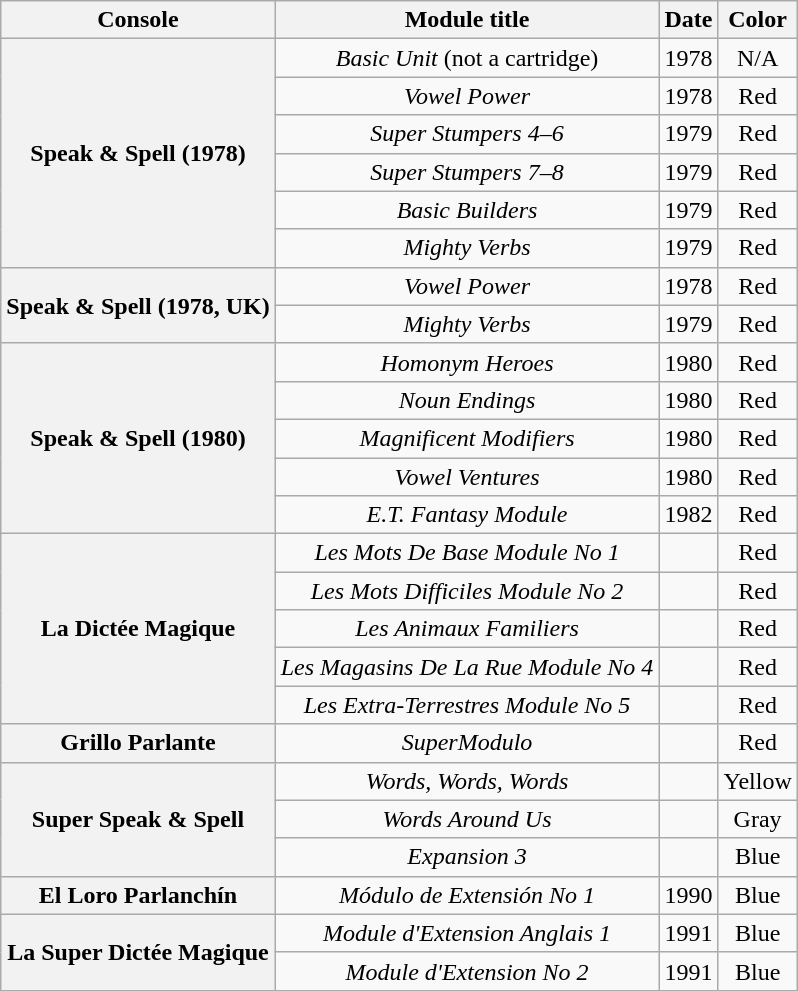<table class="wikitable collapsible" style="text-align:center">
<tr>
<th>Console</th>
<th>Module title</th>
<th>Date</th>
<th>Color</th>
</tr>
<tr>
<th rowspan="6">Speak & Spell (1978)</th>
<td><em>Basic Unit</em> (not a cartridge)</td>
<td>1978</td>
<td>N/A</td>
</tr>
<tr>
<td><em>Vowel Power</em></td>
<td>1978</td>
<td>Red</td>
</tr>
<tr>
<td><em>Super Stumpers 4–6</em></td>
<td>1979</td>
<td>Red</td>
</tr>
<tr>
<td><em>Super Stumpers 7–8</em></td>
<td>1979</td>
<td>Red</td>
</tr>
<tr>
<td><em>Basic Builders</em></td>
<td>1979</td>
<td>Red</td>
</tr>
<tr>
<td><em>Mighty Verbs</em></td>
<td>1979</td>
<td>Red</td>
</tr>
<tr>
<th rowspan="2">Speak & Spell (1978, UK)</th>
<td><em>Vowel Power</em></td>
<td>1978</td>
<td>Red</td>
</tr>
<tr>
<td><em>Mighty Verbs</em></td>
<td>1979</td>
<td>Red</td>
</tr>
<tr>
<th rowspan="5">Speak & Spell (1980)</th>
<td><em>Homonym Heroes</em></td>
<td>1980</td>
<td>Red</td>
</tr>
<tr>
<td><em>Noun Endings</em></td>
<td>1980</td>
<td>Red</td>
</tr>
<tr>
<td><em>Magnificent Modifiers</em></td>
<td>1980</td>
<td>Red</td>
</tr>
<tr>
<td><em>Vowel Ventures</em></td>
<td>1980</td>
<td>Red</td>
</tr>
<tr>
<td><em>E.T. Fantasy Module</em></td>
<td>1982</td>
<td>Red</td>
</tr>
<tr>
<th rowspan="5">La Dictée Magique</th>
<td><em>Les Mots De Base Module No 1</em></td>
<td></td>
<td>Red</td>
</tr>
<tr>
<td><em>Les Mots Difficiles Module No 2</em></td>
<td></td>
<td>Red</td>
</tr>
<tr>
<td><em>Les Animaux Familiers</em></td>
<td></td>
<td>Red</td>
</tr>
<tr>
<td><em>Les Magasins De La Rue Module No 4</em></td>
<td></td>
<td>Red</td>
</tr>
<tr>
<td><em>Les Extra-Terrestres Module No 5</em></td>
<td></td>
<td>Red</td>
</tr>
<tr>
<th>Grillo Parlante</th>
<td><em>SuperModulo</em></td>
<td></td>
<td>Red</td>
</tr>
<tr>
<th rowspan="3">Super Speak & Spell</th>
<td><em>Words, Words, Words</em></td>
<td></td>
<td>Yellow</td>
</tr>
<tr>
<td><em>Words Around Us</em></td>
<td></td>
<td>Gray</td>
</tr>
<tr>
<td><em>Expansion 3</em></td>
<td></td>
<td>Blue</td>
</tr>
<tr>
<th>El Loro Parlanchín</th>
<td><em>Módulo de Extensión No 1</em></td>
<td>1990</td>
<td>Blue</td>
</tr>
<tr>
<th rowspan="2">La Super Dictée Magique</th>
<td><em>Module d'Extension Anglais 1</em></td>
<td>1991</td>
<td>Blue</td>
</tr>
<tr>
<td><em>Module d'Extension No 2</em></td>
<td>1991</td>
<td>Blue</td>
</tr>
</table>
